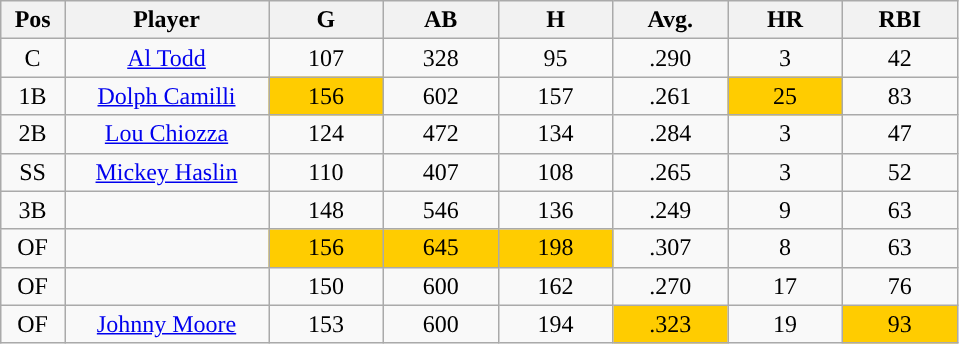<table class="wikitable sortable">
<tr>
<th bgcolor="#DDDDFF" width="5%">Pos</th>
<th bgcolor="#DDDDFF" width="16%">Player</th>
<th bgcolor="#DDDDFF" width="9%">G</th>
<th bgcolor="#DDDDFF" width="9%">AB</th>
<th bgcolor="#DDDDFF" width="9%">H</th>
<th bgcolor="#DDDDFF" width="9%">Avg.</th>
<th bgcolor="#DDDDFF" width="9%">HR</th>
<th bgcolor="#DDDDFF" width="9%">RBI</th>
</tr>
<tr align="center">
<td>C</td>
<td><a href='#'>Al Todd</a></td>
<td>107</td>
<td>328</td>
<td>95</td>
<td>.290</td>
<td>3</td>
<td>42</td>
</tr>
<tr align=center>
<td>1B</td>
<td><a href='#'>Dolph Camilli</a></td>
<td style="background:#fc0;">156</td>
<td>602</td>
<td>157</td>
<td>.261</td>
<td style="background:#fc0;">25</td>
<td>83</td>
</tr>
<tr align=center>
<td>2B</td>
<td><a href='#'>Lou Chiozza</a></td>
<td>124</td>
<td>472</td>
<td>134</td>
<td>.284</td>
<td>3</td>
<td>47</td>
</tr>
<tr align=center>
<td>SS</td>
<td><a href='#'>Mickey Haslin</a></td>
<td>110</td>
<td>407</td>
<td>108</td>
<td>.265</td>
<td>3</td>
<td>52</td>
</tr>
<tr align=center>
<td>3B</td>
<td></td>
<td>148</td>
<td>546</td>
<td>136</td>
<td>.249</td>
<td>9</td>
<td>63</td>
</tr>
<tr align="center">
<td>OF</td>
<td></td>
<td style="background:#fc0;">156</td>
<td style="background:#fc0;">645</td>
<td style="background:#fc0;">198</td>
<td>.307</td>
<td>8</td>
<td>63</td>
</tr>
<tr align="center">
<td>OF</td>
<td></td>
<td>150</td>
<td>600</td>
<td>162</td>
<td>.270</td>
<td>17</td>
<td>76</td>
</tr>
<tr align="center">
<td>OF</td>
<td><a href='#'>Johnny Moore</a></td>
<td>153</td>
<td>600</td>
<td>194</td>
<td style="background:#fc0;">.323</td>
<td>19</td>
<td style="background:#fc0;">93</td>
</tr>
</table>
